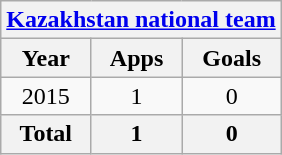<table class="wikitable" style="text-align:center">
<tr>
<th colspan=3><a href='#'>Kazakhstan national team</a></th>
</tr>
<tr>
<th>Year</th>
<th>Apps</th>
<th>Goals</th>
</tr>
<tr>
<td>2015</td>
<td>1</td>
<td>0</td>
</tr>
<tr>
<th>Total</th>
<th>1</th>
<th>0</th>
</tr>
</table>
